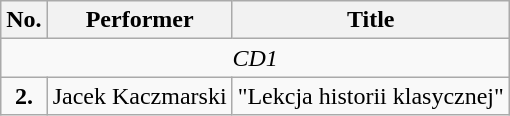<table class="wikitable">
<tr>
<th>No.</th>
<th>Performer</th>
<th>Title</th>
</tr>
<tr>
<td colspan="3" style="text-align:center"><em>CD1</em></td>
</tr>
<tr>
<td style="text-align:center"><strong>2.</strong></td>
<td>Jacek Kaczmarski</td>
<td>"Lekcja historii klasycznej"</td>
</tr>
</table>
